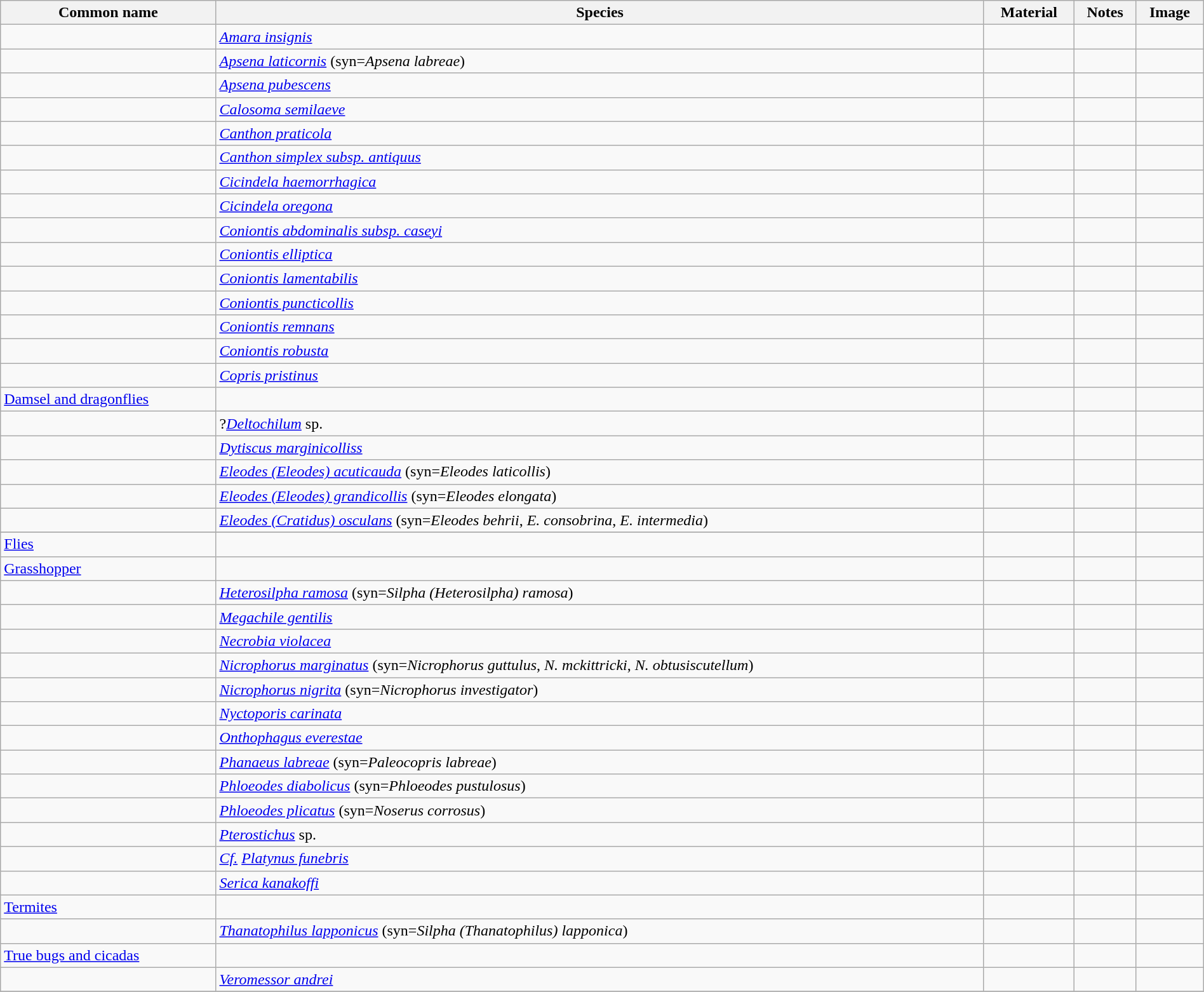<table class="wikitable" align="center" width="100%">
<tr>
<th>Common name</th>
<th>Species</th>
<th>Material</th>
<th>Notes</th>
<th>Image</th>
</tr>
<tr>
<td></td>
<td><em><a href='#'>Amara insignis</a></em></td>
<td></td>
<td></td>
<td></td>
</tr>
<tr>
<td></td>
<td><em><a href='#'>Apsena laticornis</a></em> (syn=<em>Apsena labreae</em>)</td>
<td></td>
<td></td>
<td></td>
</tr>
<tr>
<td></td>
<td><em><a href='#'>Apsena pubescens</a></em> </td>
<td></td>
<td></td>
<td></td>
</tr>
<tr>
<td></td>
<td><em><a href='#'>Calosoma semilaeve</a></em></td>
<td></td>
<td></td>
<td></td>
</tr>
<tr>
<td></td>
<td><em><a href='#'>Canthon praticola</a></em></td>
<td></td>
<td></td>
<td></td>
</tr>
<tr>
<td></td>
<td><em><a href='#'>Canthon simplex subsp. antiquus</a></em> </td>
<td></td>
<td></td>
<td></td>
</tr>
<tr>
<td></td>
<td><em><a href='#'>Cicindela haemorrhagica</a></em></td>
<td></td>
<td></td>
<td></td>
</tr>
<tr>
<td></td>
<td><em><a href='#'>Cicindela oregona</a></em></td>
<td></td>
<td></td>
<td></td>
</tr>
<tr>
<td></td>
<td><em><a href='#'>Coniontis abdominalis subsp. caseyi</a></em> </td>
<td></td>
<td></td>
<td></td>
</tr>
<tr>
<td></td>
<td><em><a href='#'>Coniontis elliptica</a></em> </td>
<td></td>
<td></td>
<td></td>
</tr>
<tr>
<td></td>
<td><em><a href='#'>Coniontis lamentabilis</a></em> </td>
<td></td>
<td></td>
<td></td>
</tr>
<tr>
<td></td>
<td><em><a href='#'>Coniontis puncticollis</a></em> </td>
<td></td>
<td></td>
<td></td>
</tr>
<tr>
<td></td>
<td><em><a href='#'>Coniontis remnans</a></em> </td>
<td></td>
<td></td>
<td></td>
</tr>
<tr>
<td></td>
<td><em><a href='#'>Coniontis robusta</a></em> </td>
<td></td>
<td></td>
<td></td>
</tr>
<tr>
<td></td>
<td><em><a href='#'>Copris pristinus</a></em></td>
<td></td>
<td></td>
<td></td>
</tr>
<tr>
<td><a href='#'>Damsel and dragonflies</a></td>
<td></td>
<td></td>
<td></td>
<td></td>
</tr>
<tr>
<td></td>
<td>?<em><a href='#'>Deltochilum</a></em> sp.</td>
<td></td>
<td></td>
<td></td>
</tr>
<tr>
<td></td>
<td><em><a href='#'>Dytiscus marginicolliss</a></em></td>
<td></td>
<td></td>
<td></td>
</tr>
<tr>
<td></td>
<td><em><a href='#'>Eleodes (Eleodes) acuticauda</a></em> (syn=<em>Eleodes laticollis</em>)</td>
<td></td>
<td></td>
<td></td>
</tr>
<tr>
<td></td>
<td><em><a href='#'>Eleodes (Eleodes) grandicollis</a></em> (syn=<em>Eleodes elongata</em>)</td>
<td></td>
<td></td>
<td></td>
</tr>
<tr>
<td></td>
<td><em><a href='#'>Eleodes (Cratidus) osculans</a></em> (syn=<em>Eleodes behrii</em>, <em>E. consobrina</em>, <em>E. intermedia</em>)</td>
<td></td>
<td></td>
<td></td>
</tr>
<tr>
</tr>
<tr>
<td><a href='#'>Flies</a></td>
<td></td>
<td></td>
<td></td>
<td></td>
</tr>
<tr>
<td><a href='#'>Grasshopper</a></td>
<td></td>
<td></td>
<td></td>
<td></td>
</tr>
<tr>
<td></td>
<td><em><a href='#'>Heterosilpha ramosa</a></em> (syn=<em>Silpha (Heterosilpha) ramosa</em>)</td>
<td></td>
<td></td>
<td></td>
</tr>
<tr>
<td></td>
<td><em><a href='#'>Megachile gentilis</a></em></td>
<td></td>
<td></td>
<td></td>
</tr>
<tr>
<td></td>
<td><em><a href='#'>Necrobia violacea</a></em></td>
<td></td>
<td></td>
<td></td>
</tr>
<tr>
<td></td>
<td><em><a href='#'>Nicrophorus marginatus</a></em> (syn=<em>Nicrophorus guttulus</em>, <em>N. mckittricki</em>, <em>N. obtusiscutellum</em>)</td>
<td></td>
<td></td>
<td></td>
</tr>
<tr>
<td></td>
<td><em><a href='#'>Nicrophorus nigrita</a></em> (syn=<em>Nicrophorus investigator</em>)</td>
<td></td>
<td></td>
<td></td>
</tr>
<tr>
<td></td>
<td><em><a href='#'>Nyctoporis carinata</a></em> </td>
<td></td>
<td></td>
<td></td>
</tr>
<tr>
<td></td>
<td><em><a href='#'>Onthophagus everestae</a></em></td>
<td></td>
<td></td>
<td></td>
</tr>
<tr>
<td></td>
<td><em><a href='#'>Phanaeus labreae</a></em> (syn=<em>Paleocopris labreae</em>)</td>
<td></td>
<td></td>
<td></td>
</tr>
<tr>
<td></td>
<td><em><a href='#'>Phloeodes diabolicus</a></em> (syn=<em>Phloeodes pustulosus</em>)</td>
<td></td>
<td></td>
<td></td>
</tr>
<tr>
<td></td>
<td><em><a href='#'>Phloeodes plicatus</a></em> (syn=<em>Noserus corrosus</em>)</td>
<td></td>
<td></td>
<td></td>
</tr>
<tr>
<td></td>
<td><em><a href='#'>Pterostichus</a></em> sp.</td>
<td></td>
<td></td>
<td></td>
</tr>
<tr>
<td></td>
<td><em><a href='#'>Cf.</a></em> <em><a href='#'>Platynus funebris</a></em></td>
<td></td>
<td></td>
<td></td>
</tr>
<tr>
<td></td>
<td><em><a href='#'>Serica kanakoffi</a></em> </td>
<td></td>
<td></td>
<td></td>
</tr>
<tr>
<td><a href='#'>Termites</a></td>
<td></td>
<td></td>
<td></td>
<td></td>
</tr>
<tr>
<td></td>
<td><em><a href='#'>Thanatophilus lapponicus</a></em> (syn=<em>Silpha (Thanatophilus) lapponica</em>)</td>
<td></td>
<td></td>
<td></td>
</tr>
<tr>
<td><a href='#'>True bugs and cicadas</a></td>
<td></td>
<td></td>
<td></td>
<td></td>
</tr>
<tr>
<td></td>
<td><em><a href='#'>Veromessor andrei</a></em> </td>
<td></td>
<td></td>
<td></td>
</tr>
<tr>
</tr>
</table>
